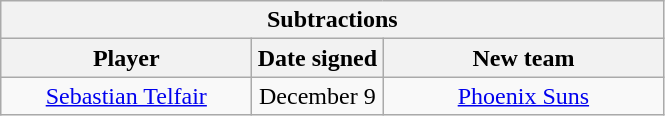<table class="wikitable" style="text-align:center">
<tr>
<th colspan=3>Subtractions</th>
</tr>
<tr>
<th style="width:160px">Player</th>
<th style="width:80px">Date signed</th>
<th style="width:180px">New team</th>
</tr>
<tr>
<td><a href='#'>Sebastian Telfair</a></td>
<td>December 9</td>
<td><a href='#'>Phoenix Suns</a></td>
</tr>
</table>
